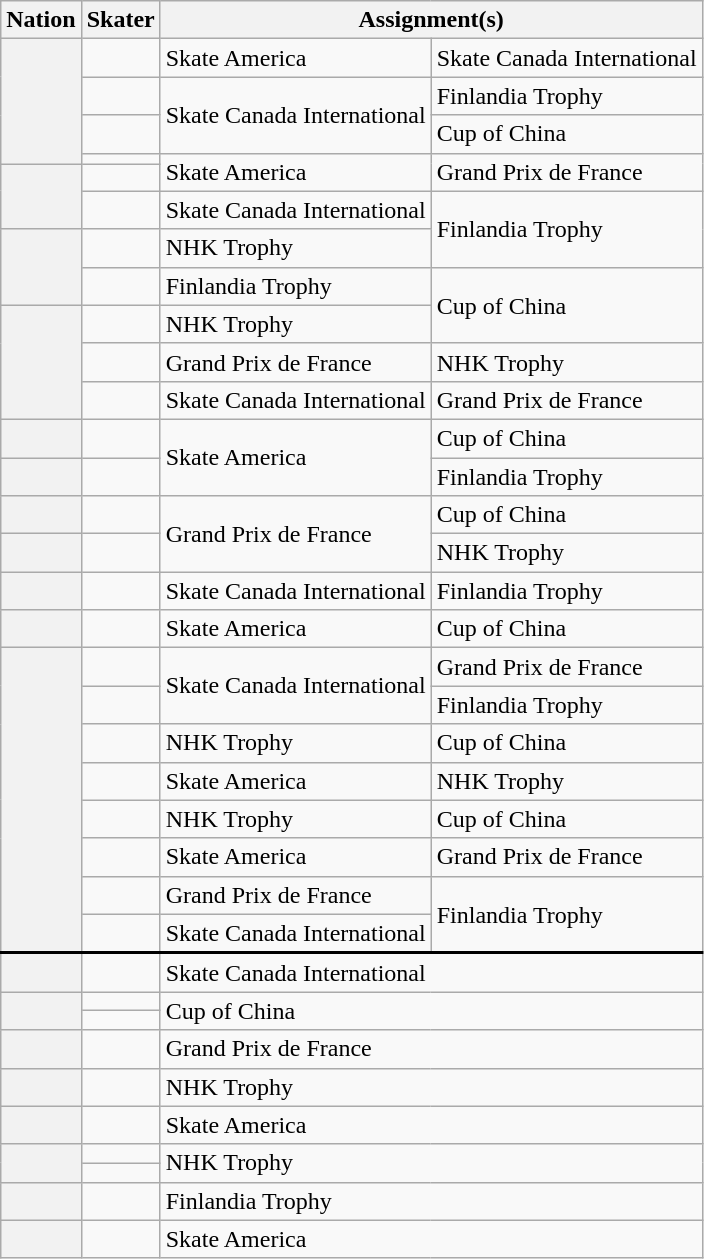<table class="wikitable unsortable" style="text-align:left">
<tr>
<th scope="col">Nation</th>
<th scope="col">Skater</th>
<th scope="col" colspan="2">Assignment(s)</th>
</tr>
<tr>
<th rowspan="4" scope="row" style="text-align:left"></th>
<td></td>
<td>Skate America</td>
<td>Skate Canada International</td>
</tr>
<tr>
<td></td>
<td rowspan="2">Skate Canada International</td>
<td>Finlandia Trophy</td>
</tr>
<tr>
<td></td>
<td>Cup of China</td>
</tr>
<tr>
<td></td>
<td rowspan="2">Skate America</td>
<td rowspan="2">Grand Prix de France</td>
</tr>
<tr>
<th rowspan="2" scope="row" style="text-align:left"></th>
<td></td>
</tr>
<tr>
<td></td>
<td>Skate Canada International</td>
<td rowspan="2">Finlandia Trophy</td>
</tr>
<tr>
<th rowspan="2" scope="row" style="text-align:left"></th>
<td></td>
<td>NHK Trophy</td>
</tr>
<tr>
<td></td>
<td>Finlandia Trophy</td>
<td rowspan="2">Cup of China</td>
</tr>
<tr>
<th rowspan="3" scope="row" style="text-align:left"></th>
<td></td>
<td>NHK Trophy</td>
</tr>
<tr>
<td></td>
<td>Grand Prix de France</td>
<td>NHK Trophy</td>
</tr>
<tr>
<td></td>
<td>Skate Canada International</td>
<td>Grand Prix de France</td>
</tr>
<tr>
<th scope="row" style="text-align:left"></th>
<td></td>
<td rowspan="2">Skate America</td>
<td>Cup of China</td>
</tr>
<tr>
<th scope="row" style="text-align:left"></th>
<td></td>
<td>Finlandia Trophy</td>
</tr>
<tr>
<th scope="row" style="text-align:left"></th>
<td></td>
<td rowspan="2">Grand Prix de France</td>
<td>Cup of China</td>
</tr>
<tr>
<th scope="row" style="text-align:left"></th>
<td></td>
<td>NHK Trophy</td>
</tr>
<tr>
<th scope="row" style="text-align:left"></th>
<td></td>
<td>Skate Canada International</td>
<td>Finlandia Trophy</td>
</tr>
<tr>
<th scope="row" style="text-align:left"></th>
<td></td>
<td>Skate America</td>
<td>Cup of China</td>
</tr>
<tr>
<th rowspan="8" scope="row" style="text-align:left"></th>
<td></td>
<td rowspan="2">Skate Canada International</td>
<td>Grand Prix de France</td>
</tr>
<tr>
<td></td>
<td>Finlandia Trophy</td>
</tr>
<tr>
<td></td>
<td>NHK Trophy</td>
<td>Cup of China</td>
</tr>
<tr>
<td></td>
<td>Skate America</td>
<td>NHK Trophy</td>
</tr>
<tr>
<td></td>
<td>NHK Trophy</td>
<td>Cup of China</td>
</tr>
<tr>
<td></td>
<td>Skate America</td>
<td>Grand Prix de France</td>
</tr>
<tr>
<td></td>
<td>Grand Prix de France</td>
<td rowspan="2">Finlandia Trophy</td>
</tr>
<tr>
<td></td>
<td>Skate Canada International</td>
</tr>
<tr style="border-top:2.5px solid">
<th scope="row" style="text-align:left"></th>
<td></td>
<td colspan="2">Skate Canada International</td>
</tr>
<tr>
<th scope="row" style="text-align:left" rowspan="2"></th>
<td></td>
<td colspan="2" rowspan="2">Cup of China</td>
</tr>
<tr>
<td></td>
</tr>
<tr>
<th scope="row" style="text-align:left"></th>
<td></td>
<td colspan="2">Grand Prix de France</td>
</tr>
<tr>
<th scope="row" style="text-align:left"></th>
<td></td>
<td colspan="2">NHK Trophy</td>
</tr>
<tr>
<th scope="row" style="text-align:left"></th>
<td></td>
<td colspan="2">Skate America</td>
</tr>
<tr>
<th rowspan="2" scope="row" style="text-align:left"></th>
<td></td>
<td colspan="2" rowspan="2">NHK Trophy</td>
</tr>
<tr>
<td></td>
</tr>
<tr>
<th scope="row" style="text-align:left"></th>
<td></td>
<td colspan="2">Finlandia Trophy</td>
</tr>
<tr>
<th scope="row" style="text-align:left"></th>
<td></td>
<td colspan=2>Skate America</td>
</tr>
</table>
